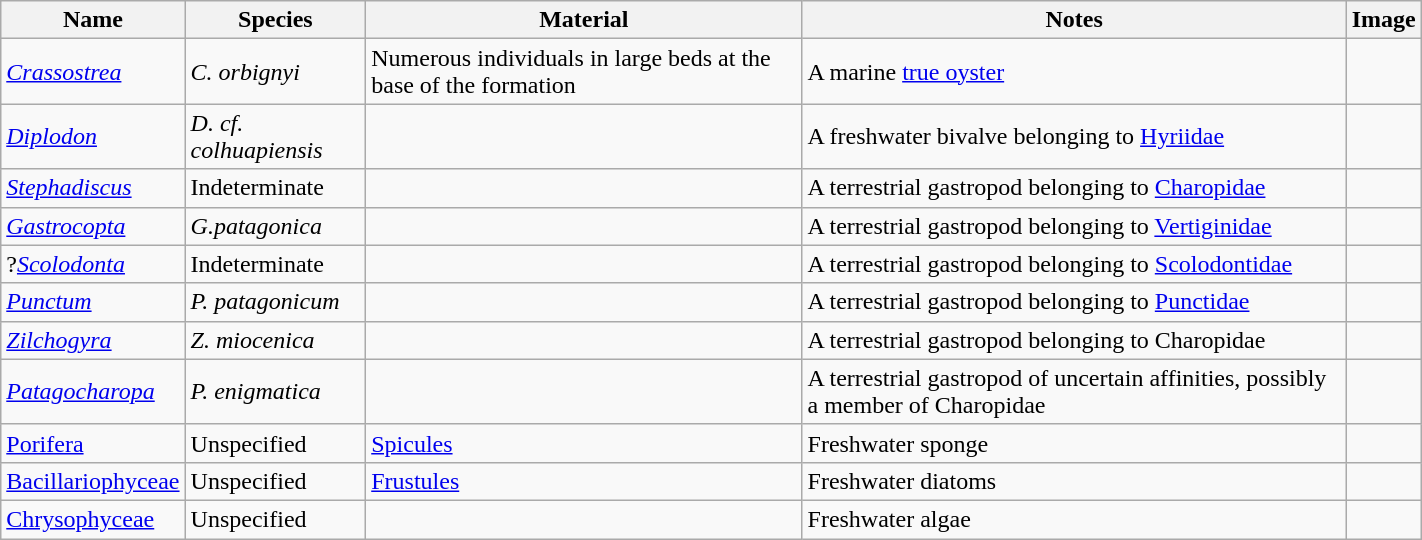<table class="wikitable" align="center" width="75%">
<tr>
<th>Name</th>
<th>Species</th>
<th>Material</th>
<th>Notes</th>
<th>Image</th>
</tr>
<tr>
<td><em><a href='#'>Crassostrea</a></em></td>
<td><em>C. orbignyi</em></td>
<td>Numerous individuals in large beds at the base of the formation</td>
<td>A marine <a href='#'>true oyster</a></td>
<td></td>
</tr>
<tr>
<td><em><a href='#'>Diplodon</a></em></td>
<td><em>D. cf. colhuapiensis</em></td>
<td></td>
<td>A freshwater bivalve belonging to <a href='#'>Hyriidae</a></td>
<td></td>
</tr>
<tr>
<td><em><a href='#'>Stephadiscus</a></em></td>
<td>Indeterminate</td>
<td></td>
<td>A terrestrial gastropod belonging to <a href='#'>Charopidae</a></td>
<td></td>
</tr>
<tr>
<td><em><a href='#'>Gastrocopta</a></em></td>
<td><em>G.patagonica</em></td>
<td></td>
<td>A terrestrial gastropod belonging to <a href='#'>Vertiginidae</a></td>
<td></td>
</tr>
<tr>
<td>?<em><a href='#'>Scolodonta</a></em> </td>
<td>Indeterminate</td>
<td></td>
<td>A terrestrial gastropod belonging to <a href='#'>Scolodontidae</a></td>
<td></td>
</tr>
<tr>
<td><em><a href='#'>Punctum</a></em></td>
<td><em>P. patagonicum</em></td>
<td></td>
<td>A terrestrial gastropod belonging to <a href='#'>Punctidae</a></td>
<td></td>
</tr>
<tr>
<td><em><a href='#'>Zilchogyra</a></em></td>
<td><em>Z. miocenica</em></td>
<td></td>
<td>A terrestrial gastropod belonging to Charopidae</td>
<td></td>
</tr>
<tr>
<td><em><a href='#'>Patagocharopa</a></em></td>
<td><em>P. enigmatica</em></td>
<td></td>
<td>A terrestrial gastropod of uncertain affinities, possibly a member of Charopidae</td>
<td></td>
</tr>
<tr>
<td><a href='#'>Porifera</a></td>
<td>Unspecified</td>
<td><a href='#'>Spicules</a></td>
<td>Freshwater sponge</td>
<td></td>
</tr>
<tr>
<td><a href='#'>Bacillariophyceae</a></td>
<td>Unspecified</td>
<td><a href='#'>Frustules</a></td>
<td>Freshwater diatoms</td>
<td></td>
</tr>
<tr>
<td><a href='#'>Chrysophyceae</a></td>
<td>Unspecified</td>
<td></td>
<td>Freshwater algae</td>
<td></td>
</tr>
</table>
